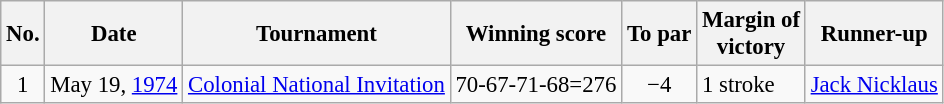<table class="wikitable" style="font-size:95%;">
<tr>
<th>No.</th>
<th>Date</th>
<th>Tournament</th>
<th>Winning score</th>
<th>To par</th>
<th>Margin of<br>victory</th>
<th>Runner-up</th>
</tr>
<tr>
<td align=center>1</td>
<td align=right>May 19, <a href='#'>1974</a></td>
<td><a href='#'>Colonial National Invitation</a></td>
<td align=right>70-67-71-68=276</td>
<td align=center>−4</td>
<td>1 stroke</td>
<td> <a href='#'>Jack Nicklaus</a></td>
</tr>
</table>
